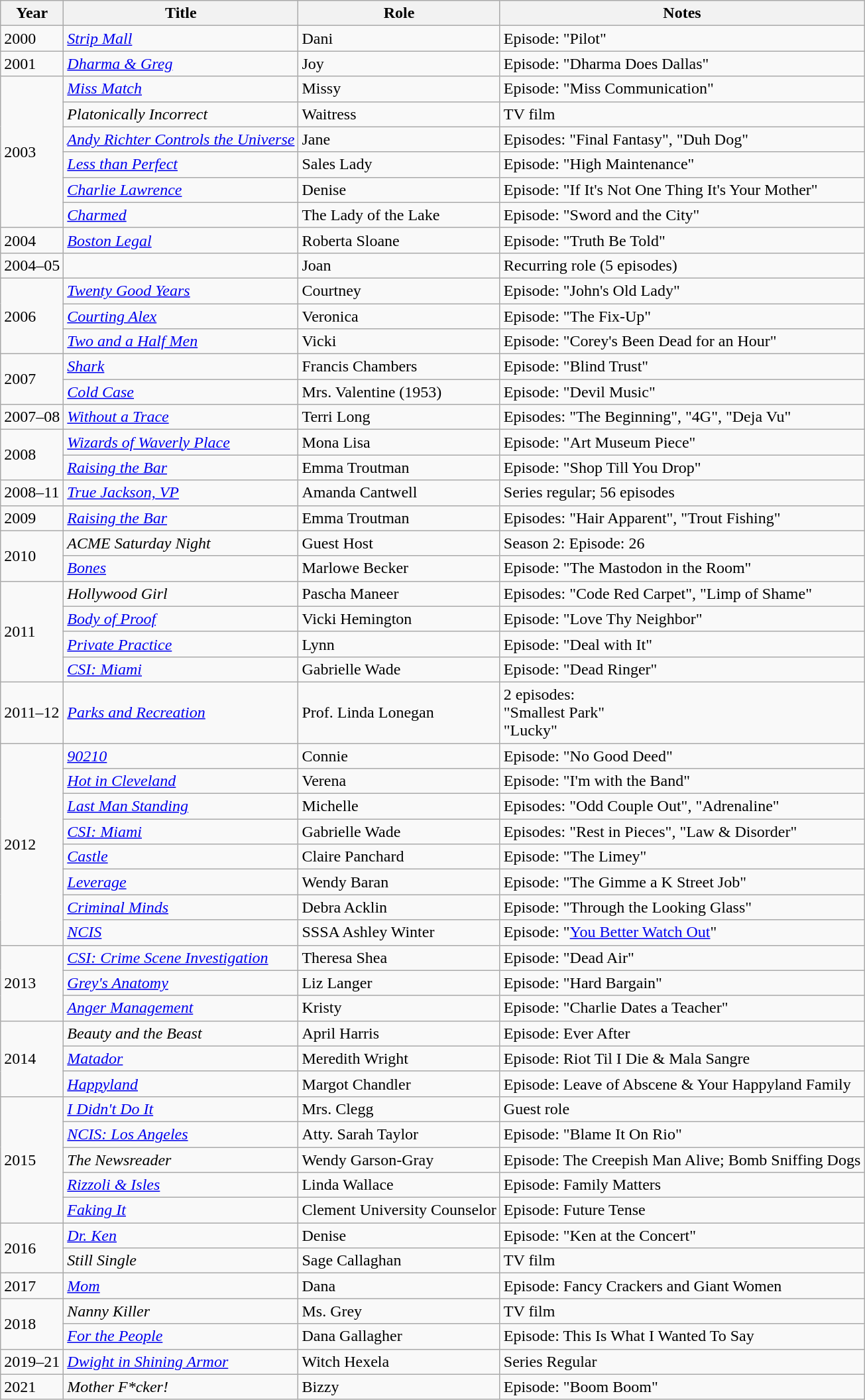<table class="wikitable sortable">
<tr>
<th>Year</th>
<th>Title</th>
<th>Role</th>
<th class="unsortable">Notes</th>
</tr>
<tr>
<td>2000</td>
<td><em><a href='#'>Strip Mall</a></em></td>
<td>Dani</td>
<td>Episode: "Pilot"</td>
</tr>
<tr>
<td>2001</td>
<td><em><a href='#'>Dharma & Greg</a></em></td>
<td>Joy</td>
<td>Episode: "Dharma Does Dallas"</td>
</tr>
<tr>
<td rowspan="6">2003</td>
<td><em><a href='#'>Miss Match</a></em></td>
<td>Missy</td>
<td>Episode: "Miss Communication"</td>
</tr>
<tr>
<td><em>Platonically Incorrect</em></td>
<td>Waitress</td>
<td>TV film</td>
</tr>
<tr>
<td><em><a href='#'>Andy Richter Controls the Universe</a></em></td>
<td>Jane</td>
<td>Episodes: "Final Fantasy", "Duh Dog"</td>
</tr>
<tr>
<td><em><a href='#'>Less than Perfect</a></em></td>
<td>Sales Lady</td>
<td>Episode: "High Maintenance"</td>
</tr>
<tr>
<td><em><a href='#'>Charlie Lawrence</a></em></td>
<td>Denise</td>
<td>Episode: "If It's Not One Thing It's Your Mother"</td>
</tr>
<tr>
<td><em><a href='#'>Charmed</a></em></td>
<td>The Lady of the Lake</td>
<td>Episode: "Sword and the City"</td>
</tr>
<tr>
<td>2004</td>
<td><em><a href='#'>Boston Legal</a></em></td>
<td>Roberta Sloane</td>
<td>Episode: "Truth Be Told"</td>
</tr>
<tr>
<td>2004–05</td>
<td><em></em></td>
<td>Joan</td>
<td>Recurring role (5 episodes)</td>
</tr>
<tr>
<td rowspan="3">2006</td>
<td><em><a href='#'>Twenty Good Years</a></em></td>
<td>Courtney</td>
<td>Episode: "John's Old Lady"</td>
</tr>
<tr>
<td><em><a href='#'>Courting Alex</a></em></td>
<td>Veronica</td>
<td>Episode: "The Fix-Up"</td>
</tr>
<tr>
<td><em><a href='#'>Two and a Half Men</a></em></td>
<td>Vicki</td>
<td>Episode: "Corey's Been Dead for an Hour"</td>
</tr>
<tr>
<td rowspan="2">2007</td>
<td><em><a href='#'>Shark</a></em></td>
<td>Francis Chambers</td>
<td>Episode: "Blind Trust"</td>
</tr>
<tr>
<td><em><a href='#'>Cold Case</a></em></td>
<td>Mrs. Valentine (1953)</td>
<td>Episode: "Devil Music"</td>
</tr>
<tr>
<td>2007–08</td>
<td><em><a href='#'>Without a Trace</a></em></td>
<td>Terri Long</td>
<td>Episodes: "The Beginning", "4G", "Deja Vu"</td>
</tr>
<tr>
<td rowspan="2">2008</td>
<td><em><a href='#'>Wizards of Waverly Place</a></em></td>
<td>Mona Lisa</td>
<td>Episode: "Art Museum Piece"</td>
</tr>
<tr>
<td><em><a href='#'>Raising the Bar</a></em></td>
<td>Emma Troutman</td>
<td>Episode: "Shop Till You Drop"</td>
</tr>
<tr>
<td>2008–11</td>
<td><em><a href='#'>True Jackson, VP</a></em></td>
<td>Amanda Cantwell</td>
<td>Series regular; 56 episodes</td>
</tr>
<tr>
<td>2009</td>
<td><em><a href='#'>Raising the Bar</a></em></td>
<td>Emma Troutman</td>
<td>Episodes: "Hair Apparent", "Trout Fishing"</td>
</tr>
<tr>
<td rowspan="2">2010</td>
<td><em>ACME Saturday Night</em></td>
<td>Guest Host</td>
<td>Season 2: Episode: 26</td>
</tr>
<tr>
<td><em><a href='#'>Bones</a></em></td>
<td>Marlowe Becker</td>
<td>Episode: "The Mastodon in the Room"</td>
</tr>
<tr>
<td rowspan="4">2011</td>
<td><em>Hollywood Girl</em></td>
<td>Pascha Maneer</td>
<td>Episodes: "Code Red Carpet", "Limp of Shame"</td>
</tr>
<tr>
<td><em><a href='#'>Body of Proof</a></em></td>
<td>Vicki Hemington</td>
<td>Episode: "Love Thy Neighbor"</td>
</tr>
<tr>
<td><em><a href='#'>Private Practice</a></em></td>
<td>Lynn</td>
<td>Episode: "Deal with It"</td>
</tr>
<tr>
<td><em><a href='#'>CSI: Miami</a></em></td>
<td>Gabrielle Wade</td>
<td>Episode: "Dead Ringer"</td>
</tr>
<tr>
<td>2011–12</td>
<td><em><a href='#'>Parks and Recreation</a></em></td>
<td>Prof. Linda Lonegan</td>
<td>2 episodes: <br> "Smallest Park" <br> "Lucky"</td>
</tr>
<tr>
<td rowspan="8">2012</td>
<td><em><a href='#'>90210</a></em></td>
<td>Connie</td>
<td>Episode: "No Good Deed"</td>
</tr>
<tr>
<td><em><a href='#'>Hot in Cleveland</a></em></td>
<td>Verena</td>
<td>Episode: "I'm with the Band"</td>
</tr>
<tr>
<td><em><a href='#'>Last Man Standing</a></em></td>
<td>Michelle</td>
<td>Episodes: "Odd Couple Out", "Adrenaline"</td>
</tr>
<tr>
<td><em><a href='#'>CSI: Miami</a></em></td>
<td>Gabrielle Wade</td>
<td>Episodes: "Rest in Pieces", "Law & Disorder"</td>
</tr>
<tr>
<td><em><a href='#'>Castle</a></em></td>
<td>Claire Panchard</td>
<td>Episode: "The Limey"</td>
</tr>
<tr>
<td><em><a href='#'>Leverage</a></em></td>
<td>Wendy Baran</td>
<td>Episode: "The Gimme a K Street Job"</td>
</tr>
<tr>
<td><em><a href='#'>Criminal Minds</a></em></td>
<td>Debra Acklin</td>
<td>Episode: "Through the Looking Glass"</td>
</tr>
<tr>
<td><em><a href='#'>NCIS</a></em></td>
<td>SSSA Ashley Winter</td>
<td>Episode: "<a href='#'>You Better Watch Out</a>"</td>
</tr>
<tr>
<td rowspan="3">2013</td>
<td><em><a href='#'>CSI: Crime Scene Investigation</a></em></td>
<td>Theresa Shea</td>
<td>Episode: "Dead Air"</td>
</tr>
<tr>
<td><em><a href='#'>Grey's Anatomy</a></em></td>
<td>Liz Langer</td>
<td>Episode: "Hard Bargain"</td>
</tr>
<tr>
<td><em><a href='#'>Anger Management</a></em></td>
<td>Kristy</td>
<td>Episode: "Charlie Dates a Teacher"</td>
</tr>
<tr>
<td rowspan="3">2014</td>
<td><em>Beauty and the Beast</em></td>
<td>April Harris</td>
<td>Episode: Ever After</td>
</tr>
<tr>
<td><em><a href='#'>Matador</a></em></td>
<td>Meredith Wright</td>
<td>Episode: Riot Til I Die & Mala Sangre</td>
</tr>
<tr>
<td><em><a href='#'>Happyland</a></em></td>
<td>Margot Chandler</td>
<td>Episode: Leave of Abscene & Your Happyland Family</td>
</tr>
<tr>
<td rowspan="5">2015</td>
<td><em><a href='#'>I Didn't Do It</a></em></td>
<td>Mrs. Clegg</td>
<td>Guest role</td>
</tr>
<tr>
<td><em><a href='#'>NCIS: Los Angeles</a></em></td>
<td>Atty. Sarah Taylor</td>
<td>Episode: "Blame It On Rio"</td>
</tr>
<tr>
<td><em>The Newsreader</em></td>
<td>Wendy Garson-Gray</td>
<td>Episode: The Creepish Man Alive; Bomb Sniffing Dogs</td>
</tr>
<tr>
<td><em><a href='#'>Rizzoli & Isles</a></em></td>
<td>Linda Wallace</td>
<td>Episode: Family Matters</td>
</tr>
<tr>
<td><em><a href='#'>Faking It</a></em></td>
<td>Clement University Counselor</td>
<td>Episode: Future Tense</td>
</tr>
<tr>
<td rowspan="2">2016</td>
<td><em><a href='#'>Dr. Ken</a></em></td>
<td>Denise</td>
<td>Episode: "Ken at the Concert"</td>
</tr>
<tr>
<td><em>Still Single</em></td>
<td>Sage Callaghan</td>
<td>TV film</td>
</tr>
<tr>
<td>2017</td>
<td><em><a href='#'>Mom</a></em></td>
<td>Dana</td>
<td>Episode: Fancy Crackers and Giant Women</td>
</tr>
<tr>
<td rowspan="2">2018</td>
<td><em>Nanny Killer</em></td>
<td>Ms. Grey</td>
<td>TV film</td>
</tr>
<tr>
<td><em><a href='#'>For the People</a></em></td>
<td>Dana Gallagher</td>
<td>Episode: This Is What I Wanted To Say</td>
</tr>
<tr>
<td>2019–21</td>
<td><em><a href='#'>Dwight in Shining Armor</a></em></td>
<td>Witch Hexela</td>
<td>Series Regular</td>
</tr>
<tr>
<td>2021</td>
<td><em>Mother F*cker!</em></td>
<td>Bizzy</td>
<td>Episode: "Boom Boom"</td>
</tr>
</table>
